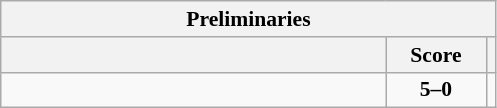<table class="wikitable" style="text-align: center; font-size:90% ">
<tr>
<th colspan=3>Preliminaries</th>
</tr>
<tr>
<th align="right" width="250"></th>
<th width="60">Score</th>
<th align=leftwidth="250"></th>
</tr>
<tr>
<td align=left><strong></strong></td>
<td><strong>5–0</strong></td>
<td align=left></td>
</tr>
</table>
